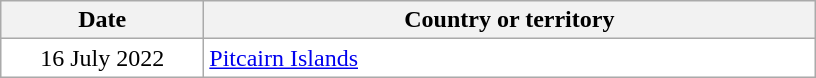<table class="wikitable sortable">
<tr>
<th style="width:8em;">Date</th>
<th style="width:25em;">Country or territory</th>
</tr>
<tr style="background:#fff;">
<td style="text-align:center;">16 July 2022</td>
<td> <a href='#'>Pitcairn Islands</a></td>
</tr>
</table>
